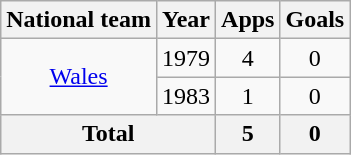<table class=wikitable style="text-align: center">
<tr>
<th>National team</th>
<th>Year</th>
<th>Apps</th>
<th>Goals</th>
</tr>
<tr>
<td rowspan=2><a href='#'>Wales</a></td>
<td>1979</td>
<td>4</td>
<td>0</td>
</tr>
<tr>
<td>1983</td>
<td>1</td>
<td>0</td>
</tr>
<tr>
<th colspan=2>Total</th>
<th>5</th>
<th>0</th>
</tr>
</table>
